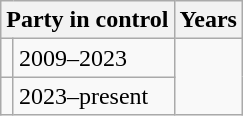<table class="wikitable">
<tr>
<th colspan="2">Party in control</th>
<th>Years</th>
</tr>
<tr>
<td></td>
<td>2009–2023</td>
</tr>
<tr>
<td></td>
<td>2023–present</td>
</tr>
</table>
